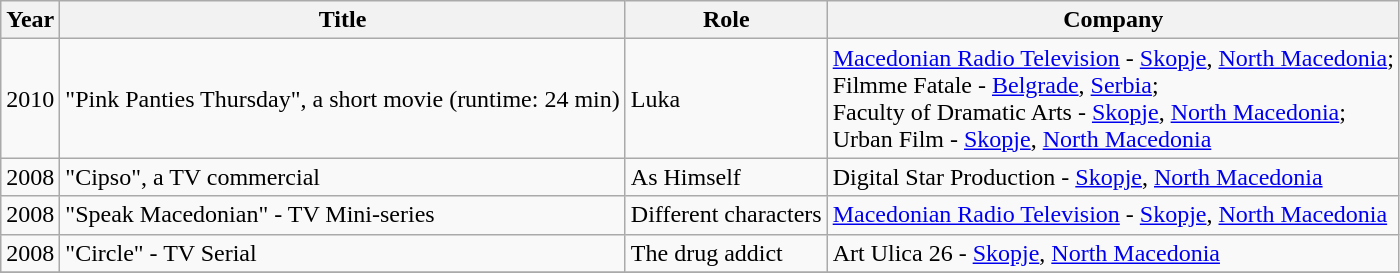<table class="wikitable sortable">
<tr>
<th>Year</th>
<th>Title</th>
<th>Role</th>
<th class="unsortable">Company</th>
</tr>
<tr>
<td>2010</td>
<td>"Pink Panties Thursday", a short movie (runtime: 24 min)</td>
<td>Luka</td>
<td><a href='#'>Macedonian Radio Television</a> - <a href='#'>Skopje</a>, <a href='#'>North Macedonia</a>;<br>Filmme Fatale - <a href='#'>Belgrade</a>, <a href='#'>Serbia</a>;<br>Faculty of Dramatic Arts - <a href='#'>Skopje</a>, <a href='#'>North Macedonia</a>;<br>Urban Film - <a href='#'>Skopje</a>, <a href='#'>North Macedonia</a></td>
</tr>
<tr>
<td>2008</td>
<td>"Cipso", a TV commercial</td>
<td>As Himself</td>
<td>Digital Star Production - <a href='#'>Skopje</a>, <a href='#'>North Macedonia</a></td>
</tr>
<tr>
<td>2008</td>
<td>"Speak Macedonian" - TV Mini-series</td>
<td>Different characters</td>
<td><a href='#'>Macedonian Radio Television</a> - <a href='#'>Skopje</a>, <a href='#'>North Macedonia</a></td>
</tr>
<tr>
<td>2008</td>
<td>"Circle" - TV Serial</td>
<td>The drug addict</td>
<td>Art Ulica 26 - <a href='#'>Skopje</a>, <a href='#'>North Macedonia</a></td>
</tr>
<tr>
</tr>
</table>
